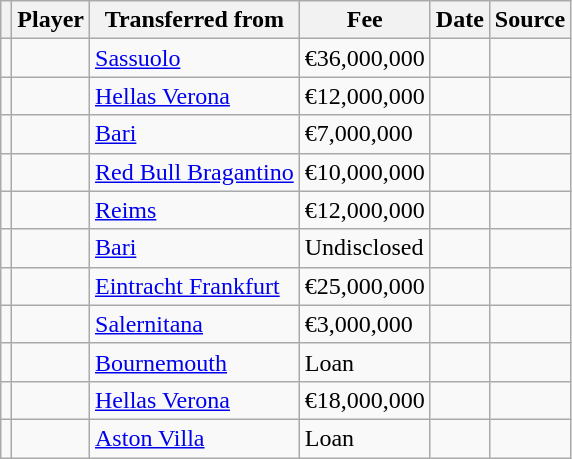<table class="wikitable plainrowheaders sortable">
<tr>
<th></th>
<th scope="col">Player</th>
<th>Transferred from</th>
<th style="width: 65px;">Fee</th>
<th scope="col">Date</th>
<th scope="col">Source</th>
</tr>
<tr>
<td align="center"></td>
<td></td>
<td> <a href='#'>Sassuolo</a></td>
<td>€36,000,000</td>
<td></td>
<td></td>
</tr>
<tr>
<td align="center"></td>
<td></td>
<td> <a href='#'>Hellas Verona</a></td>
<td>€12,000,000</td>
<td></td>
<td></td>
</tr>
<tr>
<td align="center"></td>
<td></td>
<td> <a href='#'>Bari</a></td>
<td>€7,000,000</td>
<td></td>
<td></td>
</tr>
<tr>
<td align="center"></td>
<td></td>
<td> <a href='#'>Red Bull Bragantino</a></td>
<td>€10,000,000</td>
<td></td>
<td></td>
</tr>
<tr>
<td align="center"></td>
<td></td>
<td> <a href='#'>Reims</a></td>
<td>€12,000,000</td>
<td></td>
<td></td>
</tr>
<tr>
<td align="center"></td>
<td></td>
<td> <a href='#'>Bari</a></td>
<td>Undisclosed</td>
<td></td>
<td></td>
</tr>
<tr>
<td align="center"></td>
<td></td>
<td> <a href='#'>Eintracht Frankfurt</a></td>
<td>€25,000,000</td>
<td></td>
<td></td>
</tr>
<tr>
<td align="center"></td>
<td></td>
<td> <a href='#'>Salernitana</a></td>
<td>€3,000,000</td>
<td></td>
<td></td>
</tr>
<tr>
<td align="center"></td>
<td></td>
<td> <a href='#'>Bournemouth</a></td>
<td>Loan</td>
<td></td>
<td></td>
</tr>
<tr>
<td align="center"></td>
<td></td>
<td> <a href='#'>Hellas Verona</a></td>
<td>€18,000,000</td>
<td></td>
<td></td>
</tr>
<tr>
<td align="center"></td>
<td></td>
<td> <a href='#'>Aston Villa</a></td>
<td>Loan</td>
<td></td>
<td></td>
</tr>
</table>
